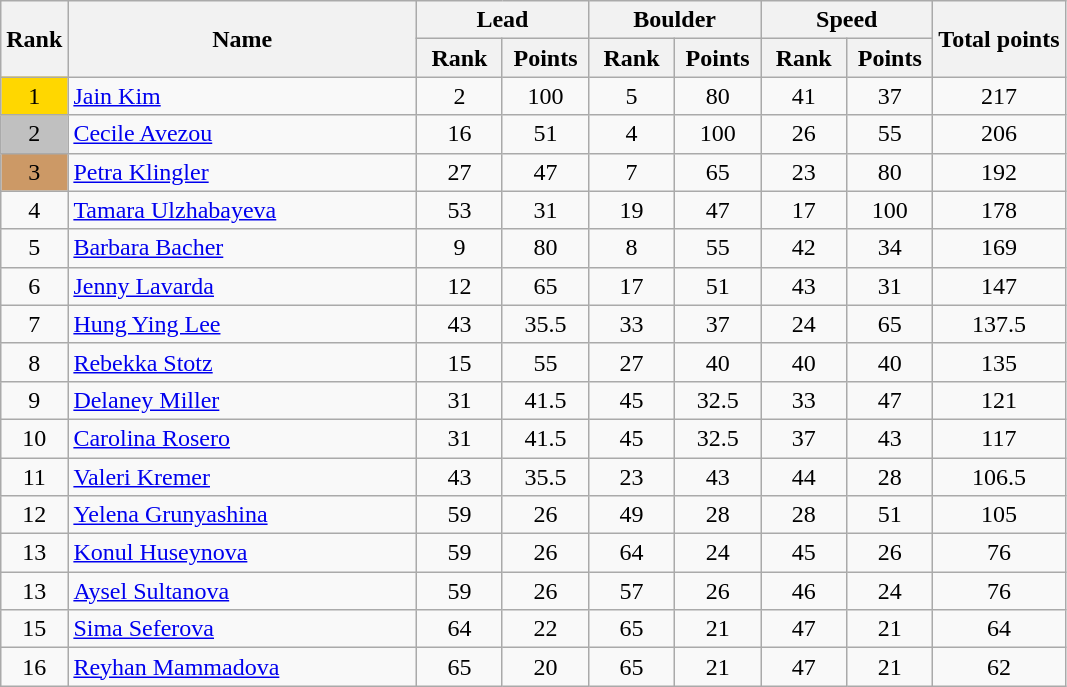<table class="wikitable sortable" style="text-align: center">
<tr>
<th rowspan="2">Rank</th>
<th rowspan="2" width="225">Name</th>
<th colspan=2>Lead</th>
<th colspan=2>Boulder</th>
<th colspan=2>Speed</th>
<th rowspan="2">Total points</th>
</tr>
<tr>
<th>Rank</th>
<th>Points</th>
<th>Rank</th>
<th>Points</th>
<th>Rank</th>
<th>Points</th>
</tr>
<tr>
<td align="center" style="background: gold">1</td>
<td align="left"> <a href='#'>Jain Kim</a></td>
<td width="50">2</td>
<td width="50">100</td>
<td width="50">5</td>
<td width="50">80</td>
<td width="50">41</td>
<td width="50">37</td>
<td>217</td>
</tr>
<tr>
<td align="center" style="background: silver">2</td>
<td align="left"> <a href='#'>Cecile Avezou</a></td>
<td>16</td>
<td>51</td>
<td>4</td>
<td>100</td>
<td>26</td>
<td>55</td>
<td>206</td>
</tr>
<tr>
<td align="center" style="background: #cc9966">3</td>
<td align="left"> <a href='#'>Petra Klingler</a></td>
<td>27</td>
<td>47</td>
<td>7</td>
<td>65</td>
<td>23</td>
<td>80</td>
<td>192</td>
</tr>
<tr>
<td align="center">4</td>
<td align="left"> <a href='#'>Tamara Ulzhabayeva</a></td>
<td>53</td>
<td>31</td>
<td>19</td>
<td>47</td>
<td>17</td>
<td>100</td>
<td>178</td>
</tr>
<tr>
<td align="center">5</td>
<td align="left"> <a href='#'>Barbara Bacher</a></td>
<td>9</td>
<td>80</td>
<td>8</td>
<td>55</td>
<td>42</td>
<td>34</td>
<td>169</td>
</tr>
<tr>
<td align="center">6</td>
<td align="left"> <a href='#'>Jenny Lavarda</a></td>
<td>12</td>
<td>65</td>
<td>17</td>
<td>51</td>
<td>43</td>
<td>31</td>
<td>147</td>
</tr>
<tr>
<td align="center">7</td>
<td align="left"> <a href='#'>Hung Ying Lee</a></td>
<td>43</td>
<td>35.5</td>
<td>33</td>
<td>37</td>
<td>24</td>
<td>65</td>
<td>137.5</td>
</tr>
<tr>
<td align="center">8</td>
<td align="left"> <a href='#'>Rebekka Stotz</a></td>
<td>15</td>
<td>55</td>
<td>27</td>
<td>40</td>
<td>40</td>
<td>40</td>
<td>135</td>
</tr>
<tr>
<td align="center">9</td>
<td align="left"> <a href='#'>Delaney Miller</a></td>
<td>31</td>
<td>41.5</td>
<td>45</td>
<td>32.5</td>
<td>33</td>
<td>47</td>
<td>121</td>
</tr>
<tr>
<td align="center">10</td>
<td align="left"> <a href='#'>Carolina Rosero</a></td>
<td>31</td>
<td>41.5</td>
<td>45</td>
<td>32.5</td>
<td>37</td>
<td>43</td>
<td>117</td>
</tr>
<tr>
<td align="center">11</td>
<td align="left"> <a href='#'>Valeri Kremer</a></td>
<td>43</td>
<td>35.5</td>
<td>23</td>
<td>43</td>
<td>44</td>
<td>28</td>
<td>106.5</td>
</tr>
<tr>
<td align="center">12</td>
<td align="left"> <a href='#'>Yelena Grunyashina</a></td>
<td>59</td>
<td>26</td>
<td>49</td>
<td>28</td>
<td>28</td>
<td>51</td>
<td>105</td>
</tr>
<tr>
<td align="center">13</td>
<td align="left"> <a href='#'>Konul Huseynova</a></td>
<td>59</td>
<td>26</td>
<td>64</td>
<td>24</td>
<td>45</td>
<td>26</td>
<td>76</td>
</tr>
<tr>
<td align="center">13</td>
<td align="left"> <a href='#'>Aysel Sultanova</a></td>
<td>59</td>
<td>26</td>
<td>57</td>
<td>26</td>
<td>46</td>
<td>24</td>
<td>76</td>
</tr>
<tr>
<td align="center">15</td>
<td align="left"> <a href='#'>Sima Seferova</a></td>
<td>64</td>
<td>22</td>
<td>65</td>
<td>21</td>
<td>47</td>
<td>21</td>
<td>64</td>
</tr>
<tr>
<td align="center">16</td>
<td align="left"> <a href='#'>Reyhan Mammadova</a></td>
<td>65</td>
<td>20</td>
<td>65</td>
<td>21</td>
<td>47</td>
<td>21</td>
<td>62</td>
</tr>
</table>
